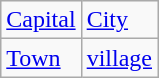<table class="wikitable">
<tr>
<td> <a href='#'>Capital</a></td>
<td> <a href='#'>City</a></td>
</tr>
<tr>
<td> <a href='#'>Town</a></td>
<td> <a href='#'>village</a></td>
</tr>
</table>
